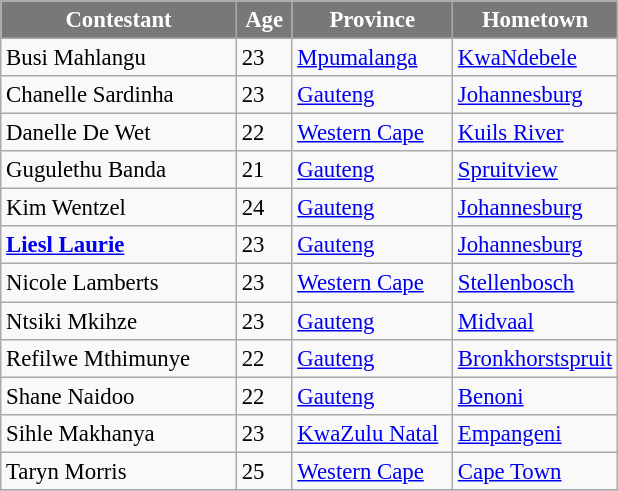<table class="wikitable sortable" style="font-size: 95%;">
<tr>
<th width="150" style="background-color:#787878;color:#FFFFFF;">Contestant</th>
<th width="30" style="background-color:#787878;color:#FFFFFF;">Age</th>
<th width="100" style="background-color:#787878;color:#FFFFFF;">Province</th>
<th width="100" style="background-color:#787878;color:#FFFFFF;">Hometown</th>
</tr>
<tr>
<td>Busi Mahlangu</td>
<td>23</td>
<td><a href='#'>Mpumalanga</a></td>
<td><a href='#'>KwaNdebele</a></td>
</tr>
<tr>
<td>Chanelle Sardinha</td>
<td>23</td>
<td><a href='#'>Gauteng</a></td>
<td><a href='#'>Johannesburg</a></td>
</tr>
<tr>
<td>Danelle De Wet</td>
<td>22</td>
<td><a href='#'>Western Cape</a></td>
<td><a href='#'>Kuils River</a></td>
</tr>
<tr>
<td>Gugulethu Banda</td>
<td>21</td>
<td><a href='#'>Gauteng</a></td>
<td><a href='#'>Spruitview</a></td>
</tr>
<tr>
<td>Kim Wentzel</td>
<td>24</td>
<td><a href='#'>Gauteng</a></td>
<td><a href='#'>Johannesburg</a></td>
</tr>
<tr>
<td><strong><a href='#'>Liesl Laurie</a></strong></td>
<td>23</td>
<td><a href='#'>Gauteng</a></td>
<td><a href='#'>Johannesburg</a></td>
</tr>
<tr>
<td>Nicole Lamberts</td>
<td>23</td>
<td><a href='#'>Western Cape</a></td>
<td><a href='#'>Stellenbosch</a></td>
</tr>
<tr>
<td>Ntsiki Mkihze</td>
<td>23</td>
<td><a href='#'>Gauteng</a></td>
<td><a href='#'>Midvaal</a></td>
</tr>
<tr>
<td>Refilwe Mthimunye</td>
<td>22</td>
<td><a href='#'>Gauteng</a></td>
<td><a href='#'>Bronkhorstspruit</a></td>
</tr>
<tr>
<td>Shane Naidoo</td>
<td>22</td>
<td><a href='#'>Gauteng</a></td>
<td><a href='#'>Benoni</a></td>
</tr>
<tr>
<td>Sihle Makhanya</td>
<td>23</td>
<td><a href='#'>KwaZulu Natal</a></td>
<td><a href='#'>Empangeni</a></td>
</tr>
<tr>
<td>Taryn Morris</td>
<td>25</td>
<td><a href='#'>Western Cape</a></td>
<td><a href='#'>Cape Town</a></td>
</tr>
<tr>
</tr>
</table>
